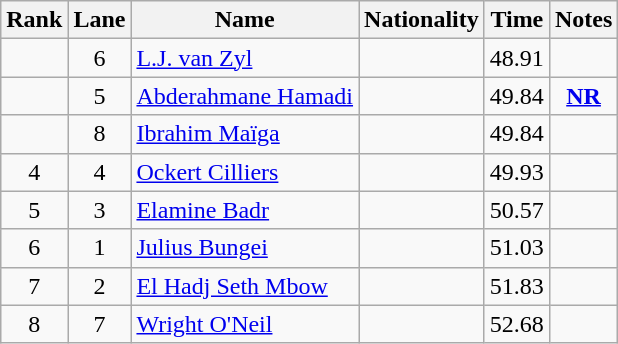<table class="wikitable sortable" style="text-align:center">
<tr>
<th>Rank</th>
<th>Lane</th>
<th>Name</th>
<th>Nationality</th>
<th>Time</th>
<th>Notes</th>
</tr>
<tr>
<td></td>
<td>6</td>
<td align=left><a href='#'>L.J. van Zyl</a></td>
<td align=left></td>
<td>48.91</td>
<td></td>
</tr>
<tr>
<td></td>
<td>5</td>
<td align=left><a href='#'>Abderahmane Hamadi</a></td>
<td align=left></td>
<td>49.84</td>
<td><strong><a href='#'>NR</a></strong></td>
</tr>
<tr>
<td></td>
<td>8</td>
<td align=left><a href='#'>Ibrahim Maïga</a></td>
<td align=left></td>
<td>49.84</td>
<td></td>
</tr>
<tr>
<td>4</td>
<td>4</td>
<td align=left><a href='#'>Ockert Cilliers</a></td>
<td align=left></td>
<td>49.93</td>
<td></td>
</tr>
<tr>
<td>5</td>
<td>3</td>
<td align=left><a href='#'>Elamine Badr</a></td>
<td align=left></td>
<td>50.57</td>
<td></td>
</tr>
<tr>
<td>6</td>
<td>1</td>
<td align=left><a href='#'>Julius Bungei</a></td>
<td align=left></td>
<td>51.03</td>
<td></td>
</tr>
<tr>
<td>7</td>
<td>2</td>
<td align=left><a href='#'>El Hadj Seth Mbow</a></td>
<td align=left></td>
<td>51.83</td>
<td></td>
</tr>
<tr>
<td>8</td>
<td>7</td>
<td align=left><a href='#'>Wright O'Neil</a></td>
<td align=left></td>
<td>52.68</td>
<td></td>
</tr>
</table>
